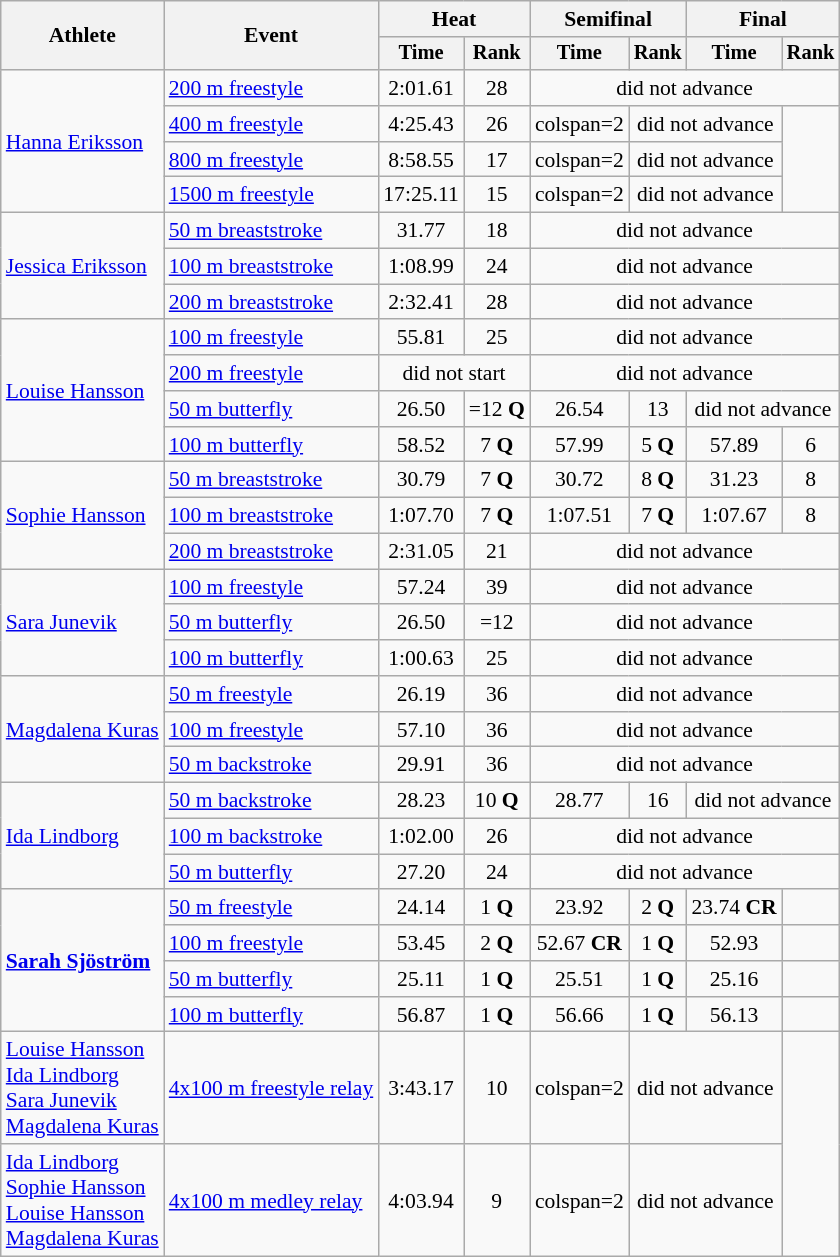<table class=wikitable style="font-size:90%">
<tr>
<th rowspan="2">Athlete</th>
<th rowspan="2">Event</th>
<th colspan="2">Heat</th>
<th colspan="2">Semifinal</th>
<th colspan="2">Final</th>
</tr>
<tr style="font-size:95%">
<th>Time</th>
<th>Rank</th>
<th>Time</th>
<th>Rank</th>
<th>Time</th>
<th>Rank</th>
</tr>
<tr align=center>
<td align=left rowspan=4><a href='#'>Hanna Eriksson</a></td>
<td align=left><a href='#'>200 m freestyle</a></td>
<td>2:01.61</td>
<td>28</td>
<td colspan=4>did not advance</td>
</tr>
<tr align=center>
<td align=left><a href='#'>400 m freestyle</a></td>
<td>4:25.43</td>
<td>26</td>
<td>colspan=2 </td>
<td colspan=2>did not advance</td>
</tr>
<tr align=center>
<td align=left><a href='#'>800 m freestyle</a></td>
<td>8:58.55</td>
<td>17</td>
<td>colspan=2 </td>
<td colspan=2>did not advance</td>
</tr>
<tr align=center>
<td align=left><a href='#'>1500 m freestyle</a></td>
<td>17:25.11</td>
<td>15</td>
<td>colspan=2 </td>
<td colspan=2>did not advance</td>
</tr>
<tr align=center>
<td align=left rowspan=3><a href='#'>Jessica Eriksson</a></td>
<td align=left><a href='#'>50 m breaststroke</a></td>
<td>31.77</td>
<td>18</td>
<td colspan=4>did not advance</td>
</tr>
<tr align=center>
<td align=left><a href='#'>100 m breaststroke</a></td>
<td>1:08.99</td>
<td>24</td>
<td colspan=4>did not advance</td>
</tr>
<tr align=center>
<td align=left><a href='#'>200 m breaststroke</a></td>
<td>2:32.41</td>
<td>28</td>
<td colspan=4>did not advance</td>
</tr>
<tr align=center>
<td align=left rowspan=4><a href='#'>Louise Hansson</a></td>
<td align=left><a href='#'>100 m freestyle</a></td>
<td>55.81</td>
<td>25</td>
<td colspan=4>did not advance</td>
</tr>
<tr align=center>
<td align=left><a href='#'>200 m freestyle</a></td>
<td colspan=2>did not start</td>
<td colspan=4>did not advance</td>
</tr>
<tr align=center>
<td align=left><a href='#'>50 m butterfly</a></td>
<td>26.50</td>
<td>=12 <strong>Q</strong></td>
<td>26.54</td>
<td>13</td>
<td colspan=2>did not advance</td>
</tr>
<tr align=center>
<td align=left><a href='#'>100 m butterfly</a></td>
<td>58.52</td>
<td>7 <strong>Q</strong></td>
<td>57.99</td>
<td>5 <strong>Q</strong></td>
<td>57.89</td>
<td>6</td>
</tr>
<tr align=center>
<td align=left rowspan=3><a href='#'>Sophie Hansson</a></td>
<td align=left><a href='#'>50 m breaststroke</a></td>
<td>30.79</td>
<td>7 <strong>Q</strong></td>
<td>30.72</td>
<td>8 <strong>Q</strong></td>
<td>31.23</td>
<td>8</td>
</tr>
<tr align=center>
<td align=left><a href='#'>100 m breaststroke</a></td>
<td>1:07.70</td>
<td>7 <strong>Q</strong></td>
<td>1:07.51</td>
<td>7 <strong>Q</strong></td>
<td>1:07.67</td>
<td>8</td>
</tr>
<tr align=center>
<td align=left><a href='#'>200 m breaststroke</a></td>
<td>2:31.05</td>
<td>21</td>
<td colspan=4>did not advance</td>
</tr>
<tr align=center>
<td align=left rowspan=3><a href='#'>Sara Junevik</a></td>
<td align=left><a href='#'>100 m freestyle</a></td>
<td>57.24</td>
<td>39</td>
<td colspan=4>did not advance</td>
</tr>
<tr align=center>
<td align=left><a href='#'>50 m butterfly</a></td>
<td>26.50</td>
<td>=12</td>
<td colspan=4>did not advance</td>
</tr>
<tr align=center>
<td align=left><a href='#'>100 m butterfly</a></td>
<td>1:00.63</td>
<td>25</td>
<td colspan=4>did not advance</td>
</tr>
<tr align=center>
<td align=left rowspan=3><a href='#'>Magdalena Kuras</a></td>
<td align=left><a href='#'>50 m freestyle</a></td>
<td>26.19</td>
<td>36</td>
<td colspan=4>did not advance</td>
</tr>
<tr align=center>
<td align=left><a href='#'>100 m freestyle</a></td>
<td>57.10</td>
<td>36</td>
<td colspan=4>did not advance</td>
</tr>
<tr align=center>
<td align=left><a href='#'>50 m backstroke</a></td>
<td>29.91</td>
<td>36</td>
<td colspan=4>did not advance</td>
</tr>
<tr align=center>
<td align=left rowspan=3><a href='#'>Ida Lindborg</a></td>
<td align=left><a href='#'>50 m backstroke</a></td>
<td>28.23</td>
<td>10 <strong>Q</strong></td>
<td>28.77</td>
<td>16</td>
<td colspan=2>did not advance</td>
</tr>
<tr align=center>
<td align=left><a href='#'>100 m backstroke</a></td>
<td>1:02.00</td>
<td>26</td>
<td colspan=4>did not advance</td>
</tr>
<tr align=center>
<td align=left><a href='#'>50 m butterfly</a></td>
<td>27.20</td>
<td>24</td>
<td colspan=4>did not advance</td>
</tr>
<tr align=center>
<td align=left rowspan=4><strong><a href='#'>Sarah Sjöström</a></strong></td>
<td align=left><a href='#'>50 m freestyle</a></td>
<td>24.14</td>
<td>1 <strong>Q</strong></td>
<td>23.92</td>
<td>2 <strong>Q</strong></td>
<td>23.74 <strong>CR</strong></td>
<td></td>
</tr>
<tr align=center>
<td align=left><a href='#'>100 m freestyle</a></td>
<td>53.45</td>
<td>2 <strong>Q</strong></td>
<td>52.67 <strong>CR</strong></td>
<td>1 <strong>Q</strong></td>
<td>52.93</td>
<td></td>
</tr>
<tr align=center>
<td align=left><a href='#'>50 m butterfly</a></td>
<td>25.11</td>
<td>1 <strong>Q</strong></td>
<td>25.51</td>
<td>1 <strong>Q</strong></td>
<td>25.16</td>
<td></td>
</tr>
<tr align=center>
<td align=left><a href='#'>100 m butterfly</a></td>
<td>56.87</td>
<td>1 <strong>Q</strong></td>
<td>56.66</td>
<td>1 <strong>Q</strong></td>
<td>56.13</td>
<td></td>
</tr>
<tr align=center>
<td align=left><a href='#'>Louise Hansson</a><br><a href='#'>Ida Lindborg</a><br><a href='#'>Sara Junevik</a><br><a href='#'>Magdalena Kuras</a></td>
<td align=left><a href='#'>4x100 m freestyle relay</a></td>
<td>3:43.17</td>
<td>10</td>
<td>colspan=2 </td>
<td colspan=2>did not advance</td>
</tr>
<tr align=center>
<td align=left><a href='#'>Ida Lindborg</a><br><a href='#'>Sophie Hansson</a><br><a href='#'>Louise Hansson</a><br><a href='#'>Magdalena Kuras</a></td>
<td align=left><a href='#'>4x100 m medley relay</a></td>
<td>4:03.94</td>
<td>9</td>
<td>colspan=2 </td>
<td colspan=2>did not advance</td>
</tr>
</table>
